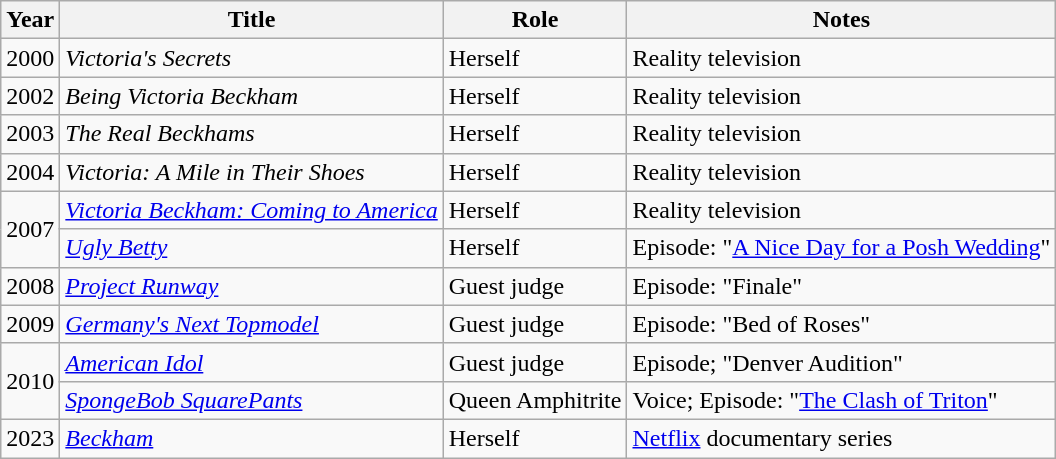<table class="wikitable">
<tr>
<th>Year</th>
<th>Title</th>
<th>Role</th>
<th class="unsortable">Notes</th>
</tr>
<tr>
<td>2000</td>
<td><em>Victoria's Secrets</em></td>
<td>Herself</td>
<td>Reality television</td>
</tr>
<tr>
<td>2002</td>
<td><em>Being Victoria Beckham</em></td>
<td>Herself</td>
<td>Reality television</td>
</tr>
<tr>
<td>2003</td>
<td><em>The Real Beckhams</em></td>
<td>Herself</td>
<td>Reality television</td>
</tr>
<tr>
<td>2004</td>
<td><em>Victoria: A Mile in Their Shoes</em></td>
<td>Herself</td>
<td>Reality television</td>
</tr>
<tr>
<td rowspan="2">2007</td>
<td><em><a href='#'>Victoria Beckham: Coming to America</a></em></td>
<td>Herself</td>
<td>Reality television</td>
</tr>
<tr>
<td><em><a href='#'>Ugly Betty</a></em></td>
<td>Herself</td>
<td>Episode: "<a href='#'>A Nice Day for a Posh Wedding</a>"</td>
</tr>
<tr>
<td>2008</td>
<td><em><a href='#'>Project Runway</a></em></td>
<td>Guest judge</td>
<td>Episode: "Finale"</td>
</tr>
<tr>
<td>2009</td>
<td><em><a href='#'>Germany's Next Topmodel</a></em></td>
<td>Guest judge</td>
<td>Episode: "Bed of Roses"</td>
</tr>
<tr>
<td rowspan="2">2010</td>
<td><em><a href='#'>American Idol</a></em></td>
<td>Guest judge</td>
<td>Episode; "Denver Audition"</td>
</tr>
<tr>
<td><em><a href='#'>SpongeBob SquarePants</a></em></td>
<td>Queen Amphitrite</td>
<td>Voice; Episode: "<a href='#'>The Clash of Triton</a>"</td>
</tr>
<tr>
<td>2023</td>
<td><em><a href='#'>Beckham</a></em></td>
<td>Herself</td>
<td><a href='#'>Netflix</a> documentary series</td>
</tr>
</table>
